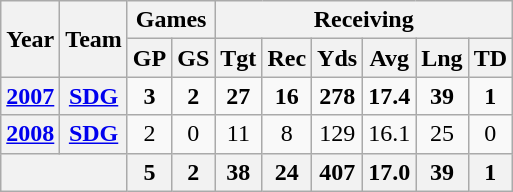<table class="wikitable" style="text-align:center">
<tr>
<th rowspan="2">Year</th>
<th rowspan="2">Team</th>
<th colspan="2">Games</th>
<th colspan="6">Receiving</th>
</tr>
<tr>
<th>GP</th>
<th>GS</th>
<th>Tgt</th>
<th>Rec</th>
<th>Yds</th>
<th>Avg</th>
<th>Lng</th>
<th>TD</th>
</tr>
<tr>
<th><a href='#'>2007</a></th>
<th><a href='#'>SDG</a></th>
<td><strong>3</strong></td>
<td><strong>2</strong></td>
<td><strong>27</strong></td>
<td><strong>16</strong></td>
<td><strong>278</strong></td>
<td><strong>17.4</strong></td>
<td><strong>39</strong></td>
<td><strong>1</strong></td>
</tr>
<tr>
<th><a href='#'>2008</a></th>
<th><a href='#'>SDG</a></th>
<td>2</td>
<td>0</td>
<td>11</td>
<td>8</td>
<td>129</td>
<td>16.1</td>
<td>25</td>
<td>0</td>
</tr>
<tr>
<th colspan="2"></th>
<th>5</th>
<th>2</th>
<th>38</th>
<th>24</th>
<th>407</th>
<th>17.0</th>
<th>39</th>
<th>1</th>
</tr>
</table>
